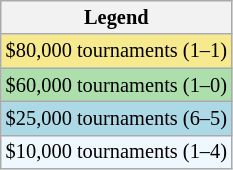<table class="wikitable" style="font-size:85%;">
<tr>
<th>Legend</th>
</tr>
<tr style="background:#f7e98e;">
<td>$80,000 tournaments (1–1)</td>
</tr>
<tr style="background:#addfad;">
<td>$60,000 tournaments (1–0)</td>
</tr>
<tr style="background:lightblue;">
<td>$25,000 tournaments (6–5)</td>
</tr>
<tr style="background:#f0f8ff;">
<td>$10,000 tournaments (1–4)</td>
</tr>
</table>
